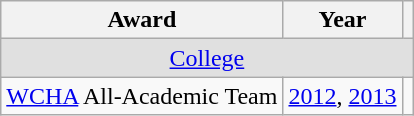<table class="wikitable">
<tr>
<th>Award</th>
<th>Year</th>
<th></th>
</tr>
<tr ALIGN="center" bgcolor="#e0e0e0">
<td colspan="3"><a href='#'>College</a></td>
</tr>
<tr>
<td><a href='#'>WCHA</a> All-Academic Team</td>
<td><a href='#'>2012</a>, <a href='#'>2013</a></td>
<td></td>
</tr>
</table>
